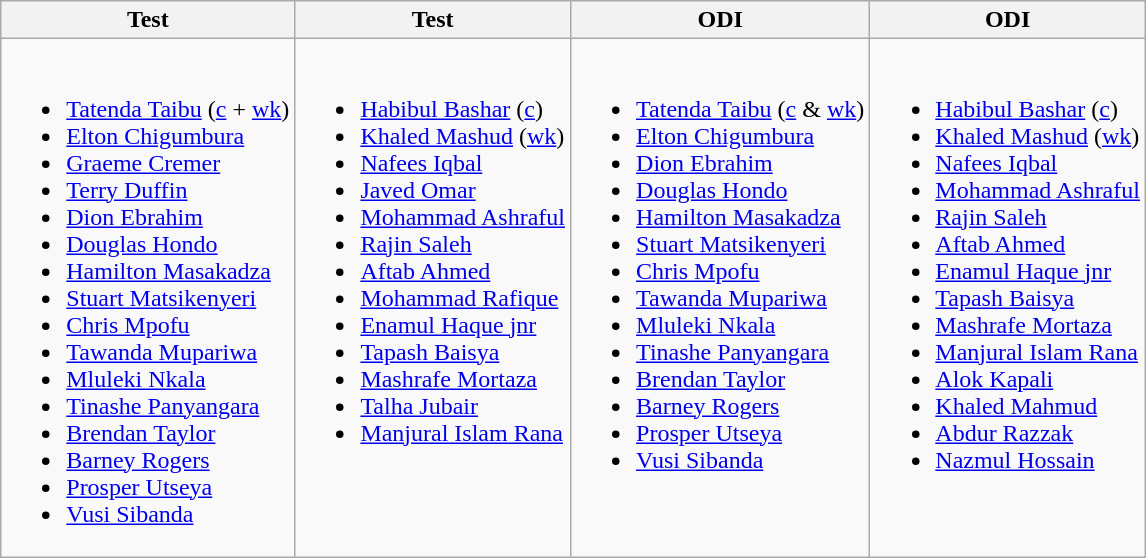<table class="wikitable">
<tr style="background:#efefef;">
<th> Test</th>
<th> Test</th>
<th> ODI</th>
<th> ODI</th>
</tr>
<tr valign="top">
<td><br><ul><li><a href='#'>Tatenda Taibu</a> (<a href='#'>c</a> + <a href='#'>wk</a>)</li><li><a href='#'>Elton Chigumbura</a></li><li><a href='#'>Graeme Cremer</a></li><li><a href='#'>Terry Duffin</a></li><li><a href='#'>Dion Ebrahim</a></li><li><a href='#'>Douglas Hondo</a></li><li><a href='#'>Hamilton Masakadza</a></li><li><a href='#'>Stuart Matsikenyeri</a></li><li><a href='#'>Chris Mpofu</a></li><li><a href='#'>Tawanda Mupariwa</a></li><li><a href='#'>Mluleki Nkala</a></li><li><a href='#'>Tinashe Panyangara</a></li><li><a href='#'>Brendan Taylor</a></li><li><a href='#'>Barney Rogers</a></li><li><a href='#'>Prosper Utseya</a></li><li><a href='#'>Vusi Sibanda</a></li></ul></td>
<td><br><ul><li><a href='#'>Habibul Bashar</a> (<a href='#'>c</a>)</li><li><a href='#'>Khaled Mashud</a> (<a href='#'>wk</a>)</li><li><a href='#'>Nafees Iqbal</a></li><li><a href='#'>Javed Omar</a></li><li><a href='#'>Mohammad Ashraful</a></li><li><a href='#'>Rajin Saleh</a></li><li><a href='#'>Aftab Ahmed</a></li><li><a href='#'>Mohammad Rafique</a></li><li><a href='#'>Enamul Haque jnr</a></li><li><a href='#'>Tapash Baisya</a></li><li><a href='#'>Mashrafe Mortaza</a></li><li><a href='#'>Talha Jubair</a></li><li><a href='#'>Manjural Islam Rana</a></li></ul></td>
<td><br><ul><li><a href='#'>Tatenda Taibu</a> (<a href='#'>c</a> & <a href='#'>wk</a>)</li><li><a href='#'>Elton Chigumbura</a></li><li><a href='#'>Dion Ebrahim</a></li><li><a href='#'>Douglas Hondo</a></li><li><a href='#'>Hamilton Masakadza</a></li><li><a href='#'>Stuart Matsikenyeri</a></li><li><a href='#'>Chris Mpofu</a></li><li><a href='#'>Tawanda Mupariwa</a></li><li><a href='#'>Mluleki Nkala</a></li><li><a href='#'>Tinashe Panyangara</a></li><li><a href='#'>Brendan Taylor</a></li><li><a href='#'>Barney Rogers</a></li><li><a href='#'>Prosper Utseya</a></li><li><a href='#'>Vusi Sibanda</a></li></ul></td>
<td><br><ul><li><a href='#'>Habibul Bashar</a> (<a href='#'>c</a>)</li><li><a href='#'>Khaled Mashud</a> (<a href='#'>wk</a>)</li><li><a href='#'>Nafees Iqbal</a></li><li><a href='#'>Mohammad Ashraful</a></li><li><a href='#'>Rajin Saleh</a></li><li><a href='#'>Aftab Ahmed</a></li><li><a href='#'>Enamul Haque jnr</a></li><li><a href='#'>Tapash Baisya</a></li><li><a href='#'>Mashrafe Mortaza</a></li><li><a href='#'>Manjural Islam Rana</a></li><li><a href='#'>Alok Kapali</a></li><li><a href='#'>Khaled Mahmud</a></li><li><a href='#'>Abdur Razzak</a></li><li><a href='#'>Nazmul Hossain</a></li></ul></td>
</tr>
</table>
